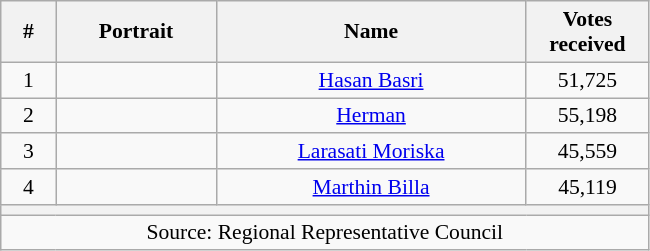<table class="wikitable sortable" style="text-align:center; font-size: 0.9em;">
<tr>
<th width="30">#</th>
<th width="100">Portrait</th>
<th width="200">Name</th>
<th width="75">Votes received</th>
</tr>
<tr>
<td>1</td>
<td></td>
<td><a href='#'>Hasan Basri</a></td>
<td>51,725</td>
</tr>
<tr>
<td>2</td>
<td></td>
<td><a href='#'>Herman</a></td>
<td>55,198</td>
</tr>
<tr>
<td>3</td>
<td></td>
<td><a href='#'>Larasati Moriska</a></td>
<td>45,559</td>
</tr>
<tr>
<td>4</td>
<td></td>
<td><a href='#'>Marthin Billa</a></td>
<td>45,119</td>
</tr>
<tr>
<th colspan="8"></th>
</tr>
<tr>
<td colspan="8">Source: Regional Representative Council</td>
</tr>
</table>
